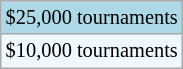<table class="wikitable" style="font-size:85%;">
<tr style="background:lightblue;">
<td>$25,000 tournaments</td>
</tr>
<tr style="background:#f0f8ff;">
<td>$10,000 tournaments</td>
</tr>
</table>
